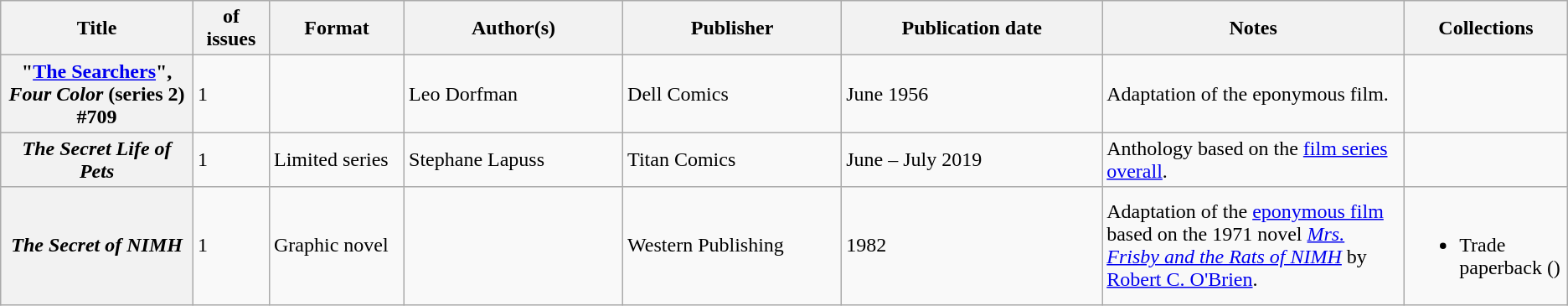<table class="wikitable">
<tr>
<th>Title</th>
<th style="width:40pt"> of issues</th>
<th style="width:75pt">Format</th>
<th style="width:125pt">Author(s)</th>
<th style="width:125pt">Publisher</th>
<th style="width:150pt">Publication date</th>
<th style="width:175pt">Notes</th>
<th>Collections</th>
</tr>
<tr>
<th>"<a href='#'>The Searchers</a>", <em>Four Color</em> (series 2) #709</th>
<td>1</td>
<td></td>
<td>Leo Dorfman</td>
<td>Dell Comics</td>
<td>June 1956</td>
<td>Adaptation of the eponymous film.</td>
<td></td>
</tr>
<tr>
<th><em>The Secret Life of Pets</em></th>
<td>1</td>
<td>Limited series</td>
<td>Stephane Lapuss</td>
<td>Titan Comics</td>
<td>June – July 2019</td>
<td>Anthology based on the <a href='#'>film series overall</a>.</td>
<td></td>
</tr>
<tr>
<th><em>The Secret of NIMH</em></th>
<td>1</td>
<td>Graphic novel</td>
<td></td>
<td>Western Publishing</td>
<td>1982</td>
<td>Adaptation of the <a href='#'>eponymous film</a> based on the 1971 novel <em><a href='#'>Mrs. Frisby and the Rats of NIMH</a></em> by <a href='#'>Robert C. O'Brien</a>.</td>
<td><br><ul><li>Trade paperback ()</li></ul></td>
</tr>
</table>
